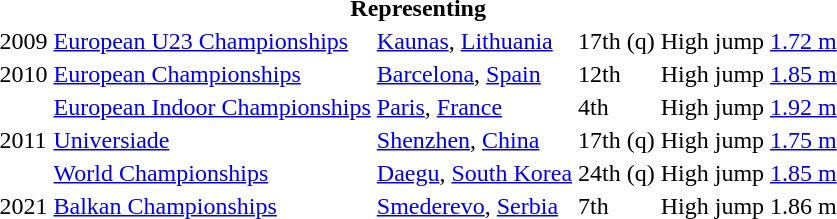<table>
<tr>
<th colspan="6">Representing </th>
</tr>
<tr>
<td>2009</td>
<td><a href='#'>European U23 Championships</a></td>
<td><a href='#'>Kaunas</a>, <a href='#'>Lithuania</a></td>
<td>17th (q)</td>
<td>High jump</td>
<td><a href='#'>1.72 m</a></td>
</tr>
<tr>
<td>2010</td>
<td><a href='#'>European Championships</a></td>
<td><a href='#'>Barcelona</a>, <a href='#'>Spain</a></td>
<td>12th</td>
<td>High jump</td>
<td><a href='#'>1.85 m</a></td>
</tr>
<tr>
<td rowspan="3">2011</td>
<td><a href='#'>European Indoor Championships</a></td>
<td><a href='#'>Paris</a>, <a href='#'>France</a></td>
<td>4th</td>
<td>High jump</td>
<td><a href='#'>1.92 m</a></td>
</tr>
<tr>
<td><a href='#'>Universiade</a></td>
<td><a href='#'>Shenzhen</a>, <a href='#'>China</a></td>
<td>17th (q)</td>
<td>High jump</td>
<td><a href='#'>1.75 m</a></td>
</tr>
<tr>
<td><a href='#'>World Championships</a></td>
<td><a href='#'>Daegu</a>, <a href='#'>South Korea</a></td>
<td>24th (q)</td>
<td>High jump</td>
<td><a href='#'>1.85 m</a></td>
</tr>
<tr>
<td>2021</td>
<td><a href='#'>Balkan Championships</a></td>
<td><a href='#'>Smederevo</a>, <a href='#'>Serbia</a></td>
<td>7th</td>
<td>High jump</td>
<td>1.86 m</td>
</tr>
</table>
